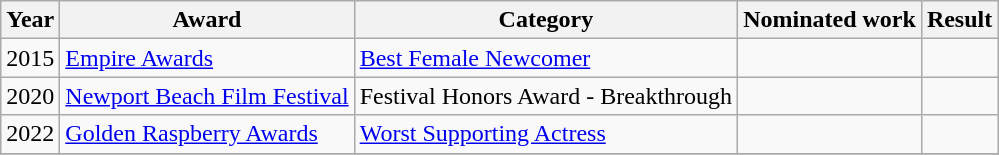<table class="wikitable sortable">
<tr>
<th scope="col">Year</th>
<th scope="col">Award</th>
<th scope="col">Category</th>
<th scope="col">Nominated work</th>
<th scope="col">Result</th>
</tr>
<tr>
<td>2015</td>
<td><a href='#'>Empire Awards</a></td>
<td><a href='#'>Best Female Newcomer</a></td>
<td></td>
<td></td>
</tr>
<tr>
<td>2020</td>
<td><a href='#'>Newport Beach Film Festival</a></td>
<td>Festival Honors Award - Breakthrough</td>
<td></td>
<td></td>
</tr>
<tr>
<td>2022</td>
<td><a href='#'>Golden Raspberry Awards</a></td>
<td><a href='#'>Worst Supporting Actress</a></td>
<td></td>
<td></td>
</tr>
<tr>
</tr>
</table>
